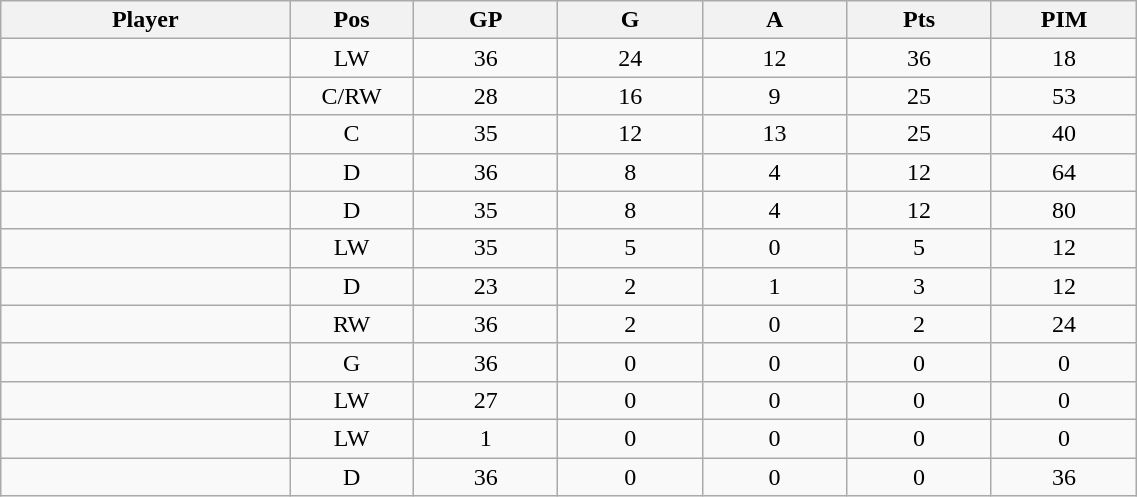<table class="wikitable sortable" width="60%">
<tr ALIGN="center">
<th bgcolor="#DDDDFF" width="10%">Player</th>
<th bgcolor="#DDDDFF" width="3%" title="Position">Pos</th>
<th bgcolor="#DDDDFF" width="5%" title="Games played">GP</th>
<th bgcolor="#DDDDFF" width="5%" title="Goals">G</th>
<th bgcolor="#DDDDFF" width="5%" title="Assists">A</th>
<th bgcolor="#DDDDFF" width="5%" title="Points">Pts</th>
<th bgcolor="#DDDDFF" width="5%" title="Penalties in Minutes">PIM</th>
</tr>
<tr align="center">
<td align="right"></td>
<td>LW</td>
<td>36</td>
<td>24</td>
<td>12</td>
<td>36</td>
<td>18</td>
</tr>
<tr align="center">
<td align="right"></td>
<td>C/RW</td>
<td>28</td>
<td>16</td>
<td>9</td>
<td>25</td>
<td>53</td>
</tr>
<tr align="center">
<td align="right"></td>
<td>C</td>
<td>35</td>
<td>12</td>
<td>13</td>
<td>25</td>
<td>40</td>
</tr>
<tr align="center">
<td align="right"></td>
<td>D</td>
<td>36</td>
<td>8</td>
<td>4</td>
<td>12</td>
<td>64</td>
</tr>
<tr align="center">
<td align="right"></td>
<td>D</td>
<td>35</td>
<td>8</td>
<td>4</td>
<td>12</td>
<td>80</td>
</tr>
<tr align="center">
<td align="right"></td>
<td>LW</td>
<td>35</td>
<td>5</td>
<td>0</td>
<td>5</td>
<td>12</td>
</tr>
<tr align="center">
<td align="right"></td>
<td>D</td>
<td>23</td>
<td>2</td>
<td>1</td>
<td>3</td>
<td>12</td>
</tr>
<tr align="center">
<td align="right"></td>
<td>RW</td>
<td>36</td>
<td>2</td>
<td>0</td>
<td>2</td>
<td>24</td>
</tr>
<tr align="center">
<td align="right"></td>
<td>G</td>
<td>36</td>
<td>0</td>
<td>0</td>
<td>0</td>
<td>0</td>
</tr>
<tr align="center">
<td align="right"></td>
<td>LW</td>
<td>27</td>
<td>0</td>
<td>0</td>
<td>0</td>
<td>0</td>
</tr>
<tr align="center">
<td align="right"></td>
<td>LW</td>
<td>1</td>
<td>0</td>
<td>0</td>
<td>0</td>
<td>0</td>
</tr>
<tr align="center">
<td align="right"></td>
<td>D</td>
<td>36</td>
<td>0</td>
<td>0</td>
<td>0</td>
<td>36</td>
</tr>
</table>
